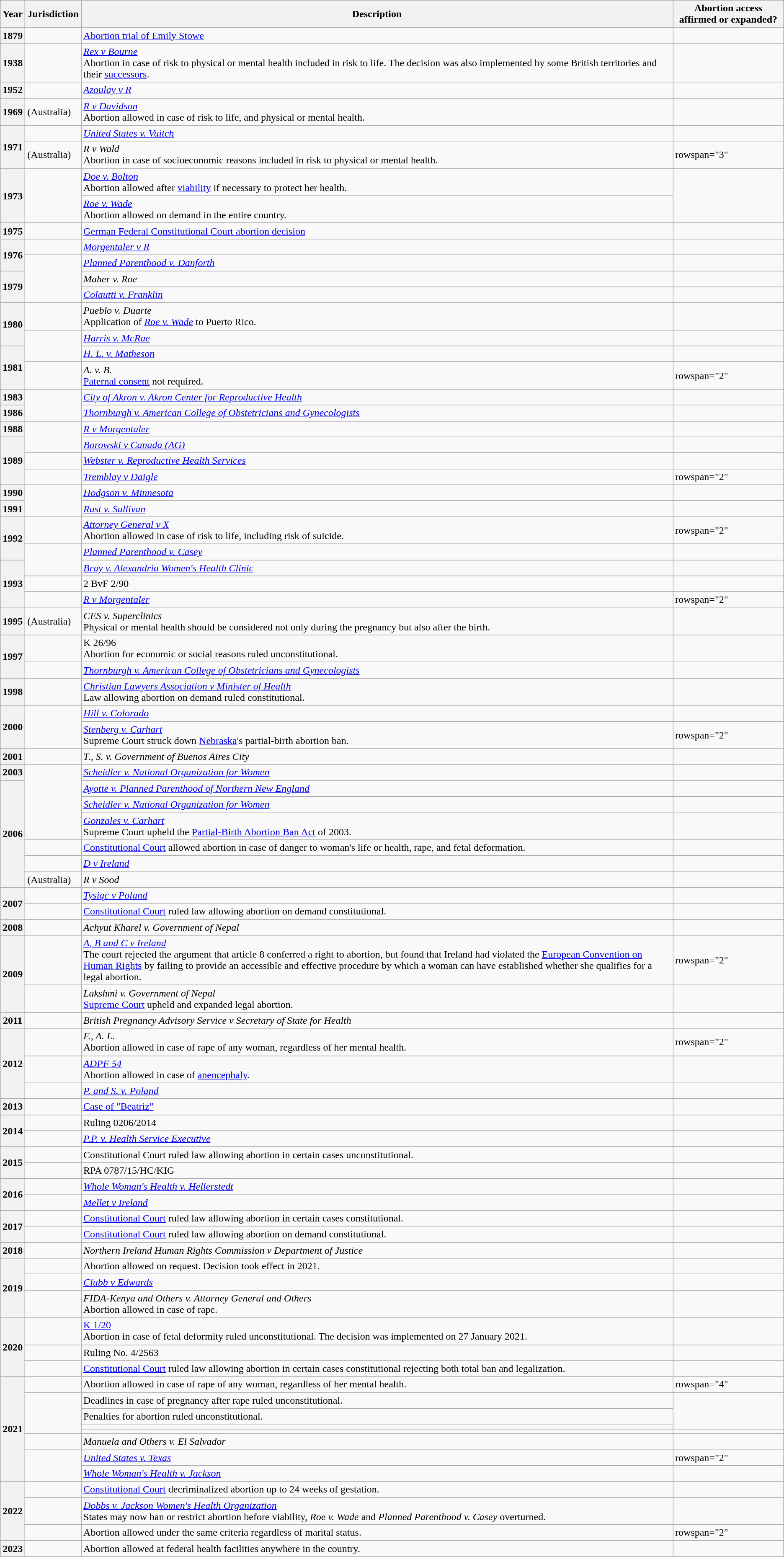<table class="wikitable sortable sticky-table-head plainrowheaders">
<tr>
<th scope="col">Year</th>
<th scope="col">Jurisdiction</th>
<th scope="col">Description</th>
<th scope="col">Abortion access affirmed or expanded?</th>
</tr>
<tr>
<th scope="row">1879</th>
<td></td>
<td><a href='#'>Abortion trial of Emily Stowe</a></td>
<td></td>
</tr>
<tr>
<th scope="row">1938</th>
<td></td>
<td><em><a href='#'>Rex v Bourne</a></em><br>Abortion in case of risk to physical or mental health included in risk to life. The decision was also implemented by some British territories and their <a href='#'>successors</a>.</td>
<td></td>
</tr>
<tr>
<th scope="row">1952</th>
<td></td>
<td><em><a href='#'>Azoulay v R</a></em></td>
<td></td>
</tr>
<tr>
<th scope="row">1969</th>
<td> (Australia)</td>
<td><em><a href='#'>R v Davidson</a></em><br>Abortion allowed in case of risk to life, and physical or mental health.</td>
<td></td>
</tr>
<tr>
<th scope="row" rowspan="2">1971</th>
<td></td>
<td><em><a href='#'>United States v. Vuitch</a></em></td>
<td></td>
</tr>
<tr>
<td> (Australia)</td>
<td><em>R v Wald</em><br>Abortion in case of socioeconomic reasons included in risk to physical or mental health.</td>
<td>rowspan="3"  </td>
</tr>
<tr>
<th scope="row" rowspan="2">1973</th>
<td rowspan="2"></td>
<td><em><a href='#'>Doe v. Bolton</a></em><br>Abortion allowed after <a href='#'>viability</a> if necessary to protect her health.</td>
</tr>
<tr>
<td><em><a href='#'>Roe v. Wade</a></em><br>Abortion allowed on demand in the entire country.</td>
</tr>
<tr>
<th scope="row">1975</th>
<td></td>
<td><a href='#'>German Federal Constitutional Court abortion decision</a></td>
<td></td>
</tr>
<tr>
<th scope="row" rowspan="2">1976</th>
<td></td>
<td><em><a href='#'>Morgentaler v R</a></em></td>
<td></td>
</tr>
<tr>
<td rowspan="3"></td>
<td><em><a href='#'>Planned Parenthood v. Danforth</a></em></td>
<td></td>
</tr>
<tr>
<th scope="row" rowspan="2">1979</th>
<td><em>Maher v. Roe</em></td>
<td></td>
</tr>
<tr>
<td><em><a href='#'>Colautti v. Franklin</a></em></td>
<td></td>
</tr>
<tr>
<th scope="row" rowspan="2">1980</th>
<td></td>
<td><em>Pueblo v. Duarte</em><br>Application of <em><a href='#'>Roe v. Wade</a></em> to Puerto Rico.</td>
<td></td>
</tr>
<tr>
<td rowspan="2"></td>
<td><em><a href='#'>Harris v. McRae</a></em></td>
<td></td>
</tr>
<tr>
<th scope="row"  rowspan="2">1981</th>
<td><em><a href='#'>H. L. v. Matheson</a></em></td>
<td></td>
</tr>
<tr>
<td></td>
<td><em>A. v. B.</em><br><a href='#'>Paternal consent</a> not required.</td>
<td>rowspan="2" </td>
</tr>
<tr>
<th scope="row">1983</th>
<td rowspan="2"></td>
<td><em><a href='#'>City of Akron v. Akron Center for Reproductive Health</a></em></td>
</tr>
<tr>
<th scope="row">1986</th>
<td><em><a href='#'>Thornburgh v. American College of Obstetricians and Gynecologists</a></em></td>
<td></td>
</tr>
<tr>
<th scope="row">1988</th>
<td rowspan="2"></td>
<td><em><a href='#'>R v Morgentaler</a></em></td>
<td></td>
</tr>
<tr>
<th scope="row" rowspan="3">1989</th>
<td><em><a href='#'>Borowski v Canada (AG)</a></em></td>
<td></td>
</tr>
<tr>
<td></td>
<td><em><a href='#'>Webster v. Reproductive Health Services</a></em></td>
<td></td>
</tr>
<tr>
<td></td>
<td><em><a href='#'>Tremblay v Daigle</a></em></td>
<td>rowspan="2" </td>
</tr>
<tr>
<th scope="row">1990</th>
<td rowspan="2"></td>
<td><em><a href='#'>Hodgson v. Minnesota</a></em></td>
</tr>
<tr>
<th scope="row">1991</th>
<td><em><a href='#'>Rust v. Sullivan</a></em></td>
<td></td>
</tr>
<tr>
<th scope="row" rowspan="2">1992</th>
<td></td>
<td><em><a href='#'>Attorney General v X</a></em><br>Abortion allowed in case of risk to life, including risk of suicide.</td>
<td>rowspan="2" </td>
</tr>
<tr>
<td rowspan="2"></td>
<td><em><a href='#'>Planned Parenthood v. Casey</a></em></td>
</tr>
<tr>
<th scope="row" rowspan="3">1993</th>
<td><em><a href='#'>Bray v. Alexandria Women's Health Clinic</a></em></td>
<td></td>
</tr>
<tr>
<td></td>
<td>2 BvF 2/90</td>
<td></td>
</tr>
<tr>
<td></td>
<td><em><a href='#'>R v Morgentaler</a></em></td>
<td>rowspan="2" </td>
</tr>
<tr>
<th scope="row">1995</th>
<td> (Australia)</td>
<td><em>CES v. Superclinics</em><br>Physical or mental health should be considered not only during the pregnancy but also after the birth.</td>
</tr>
<tr>
<th scope="row" rowspan="2">1997</th>
<td></td>
<td>K 26/96<br>Abortion for economic or social reasons ruled unconstitutional.</td>
<td></td>
</tr>
<tr>
<td></td>
<td><em><a href='#'>Thornburgh v. American College of Obstetricians and Gynecologists</a></em></td>
<td></td>
</tr>
<tr>
<th scope="row">1998</th>
<td></td>
<td><em><a href='#'>Christian Lawyers Association v Minister of Health</a></em><br>Law allowing abortion on demand ruled constitutional.</td>
<td></td>
</tr>
<tr>
<th scope="row" rowspan="2">2000</th>
<td rowspan="2"></td>
<td><em><a href='#'>Hill v. Colorado</a></em></td>
<td></td>
</tr>
<tr>
<td><em><a href='#'>Stenberg v. Carhart</a></em><br>Supreme Court struck down <a href='#'>Nebraska</a>'s partial-birth abortion ban.</td>
<td>rowspan="2" </td>
</tr>
<tr>
<th scope="row">2001</th>
<td></td>
<td><em>T., S. v. Government of Buenos Aires City</em></td>
</tr>
<tr>
<th scope="row">2003</th>
<td rowspan="4"></td>
<td><em><a href='#'>Scheidler v. National Organization for Women</a></em></td>
<td></td>
</tr>
<tr>
<th scope="row" rowspan="6">2006</th>
<td><em><a href='#'>Ayotte v. Planned Parenthood of Northern New England</a></em></td>
<td></td>
</tr>
<tr>
<td><em><a href='#'>Scheidler v. National Organization for Women</a></em></td>
<td></td>
</tr>
<tr>
<td><em><a href='#'>Gonzales v. Carhart</a></em><br>Supreme Court upheld the <a href='#'>Partial-Birth Abortion Ban Act</a> of 2003.</td>
<td></td>
</tr>
<tr>
<td></td>
<td><a href='#'>Constitutional Court</a> allowed abortion in case of danger to woman's life or health, rape, and fetal deformation.</td>
<td></td>
</tr>
<tr>
<td></td>
<td><em><a href='#'>D v Ireland</a></em></td>
<td></td>
</tr>
<tr>
<td> (Australia)</td>
<td><em>R v Sood</em></td>
<td></td>
</tr>
<tr>
<th scope="row" rowspan="2">2007</th>
<td></td>
<td><em><a href='#'>Tysiąc v Poland</a></em></td>
<td></td>
</tr>
<tr>
<td></td>
<td><a href='#'>Constitutional Court</a> ruled law allowing abortion on demand constitutional.</td>
<td></td>
</tr>
<tr>
<th scope="row">2008</th>
<td></td>
<td><em>Achyut Kharel v. Government of Nepal</em> </td>
<td></td>
</tr>
<tr>
<th scope="row" rowspan="2">2009</th>
<td></td>
<td><em><a href='#'>A, B and C v Ireland</a></em><br>The court rejected the argument that article 8 conferred a right to abortion, but found that Ireland had violated the <a href='#'>European Convention on Human Rights</a> by failing to provide an accessible and effective procedure by which a woman can have established whether she qualifies for a legal abortion.</td>
<td>rowspan="2" </td>
</tr>
<tr>
<td></td>
<td><em>Lakshmi v. Government of Nepal</em><br><a href='#'>Supreme Court</a> upheld and expanded legal abortion.</td>
</tr>
<tr>
<th scope="row">2011</th>
<td></td>
<td><em>British Pregnancy Advisory Service v Secretary of State for Health</em></td>
<td></td>
</tr>
<tr>
<th scope="row" rowspan="3">2012</th>
<td></td>
<td><em>F., A. L.</em><br>Abortion allowed in case of rape of any woman, regardless of her mental health.</td>
<td>rowspan="2" </td>
</tr>
<tr>
<td></td>
<td><em><a href='#'>ADPF 54</a></em><br>Abortion allowed in case of <a href='#'>anencephaly</a>.</td>
</tr>
<tr>
<td></td>
<td><em><a href='#'>P. and S. v. Poland</a></em></td>
<td></td>
</tr>
<tr>
<th scope="row">2013</th>
<td></td>
<td><a href='#'>Case of "Beatriz"</a></td>
<td></td>
</tr>
<tr>
<th scope="row" rowspan="2">2014</th>
<td></td>
<td>Ruling 0206/2014</td>
<td></td>
</tr>
<tr>
<td></td>
<td><em><a href='#'>P.P. v. Health Service Executive</a></em></td>
<td></td>
</tr>
<tr>
<th scope="row" rowspan="2">2015</th>
<td class="nowrap"></td>
<td>Constitutional Court ruled law allowing abortion in certain cases unconstitutional.</td>
<td></td>
</tr>
<tr>
<td></td>
<td class=nowrap>RPA 0787/15/HC/KIG</td>
<td></td>
</tr>
<tr>
<th scope="row" rowspan="2">2016</th>
<td></td>
<td><em><a href='#'>Whole Woman's Health v. Hellerstedt</a></em></td>
<td></td>
</tr>
<tr>
<td></td>
<td><em><a href='#'>Mellet v Ireland</a></em></td>
<td></td>
</tr>
<tr>
<th scope="row" rowspan="2">2017</th>
<td></td>
<td><a href='#'>Constitutional Court</a> ruled law allowing abortion in certain cases constitutional.</td>
<td></td>
</tr>
<tr>
<td></td>
<td><a href='#'>Constitutional Court</a> ruled law allowing abortion on demand constitutional.</td>
<td></td>
</tr>
<tr>
<th scope="row">2018</th>
<td></td>
<td><em>Northern Ireland Human Rights Commission v Department of Justice</em></td>
<td></td>
</tr>
<tr>
<th scope="row" rowspan="3">2019</th>
<td></td>
<td>Abortion allowed on request. Decision took effect in 2021.</td>
<td></td>
</tr>
<tr>
<td></td>
<td><em><a href='#'>Clubb v Edwards</a></em></td>
<td></td>
</tr>
<tr>
<td></td>
<td><em>FIDA-Kenya and Others v. Attorney General and Others</em><br>Abortion allowed in case of rape.</td>
<td></td>
</tr>
<tr>
<th scope="row" rowspan="3">2020</th>
<td></td>
<td><a href='#'>K 1/20</a><br>Abortion in case of fetal deformity ruled unconstitutional. The decision was implemented on 27 January 2021.</td>
<td></td>
</tr>
<tr>
<td></td>
<td>Ruling No. 4/2563</td>
<td></td>
</tr>
<tr>
<td></td>
<td><a href='#'>Constitutional Court</a> ruled law allowing abortion in certain cases constitutional rejecting both total ban and legalization.</td>
<td></td>
</tr>
<tr>
<th scope="row" rowspan="8">2021</th>
<td></td>
<td>Abortion allowed in case of rape of any woman, regardless of her mental health.</td>
<td>rowspan="4" </td>
</tr>
<tr>
<td rowspan="4"></td>
<td>Deadlines in case of pregnancy after rape ruled unconstitutional.</td>
</tr>
<tr>
<td>Penalties for abortion ruled unconstitutional.</td>
</tr>
<tr>
<td></td>
</tr>
<tr>
<td></td>
<td></td>
</tr>
<tr>
<td></td>
<td><em>Manuela and Others v. El Salvador</em></td>
<td></td>
</tr>
<tr>
<td rowspan="2"></td>
<td><em><a href='#'>United States v. Texas</a></em></td>
<td>rowspan="2" </td>
</tr>
<tr>
<td><em><a href='#'>Whole Woman's Health v. Jackson</a></em></td>
</tr>
<tr>
<th scope="row" rowspan="3">2022</th>
<td></td>
<td><a href='#'>Constitutional Court</a> decriminalized abortion up to 24 weeks of gestation.</td>
<td></td>
</tr>
<tr>
<td></td>
<td><em><a href='#'>Dobbs v. Jackson Women's Health Organization</a></em><br>States may now ban or restrict abortion before viability, <em>Roe v. Wade</em> and <em>Planned Parenthood v. Casey</em> overturned.</td>
<td></td>
</tr>
<tr>
<td></td>
<td>Abortion allowed under the same criteria regardless of marital status.</td>
<td>rowspan="2" </td>
</tr>
<tr>
<th scope="row">2023</th>
<td></td>
<td>Abortion allowed at federal health facilities anywhere in the country.</td>
</tr>
</table>
